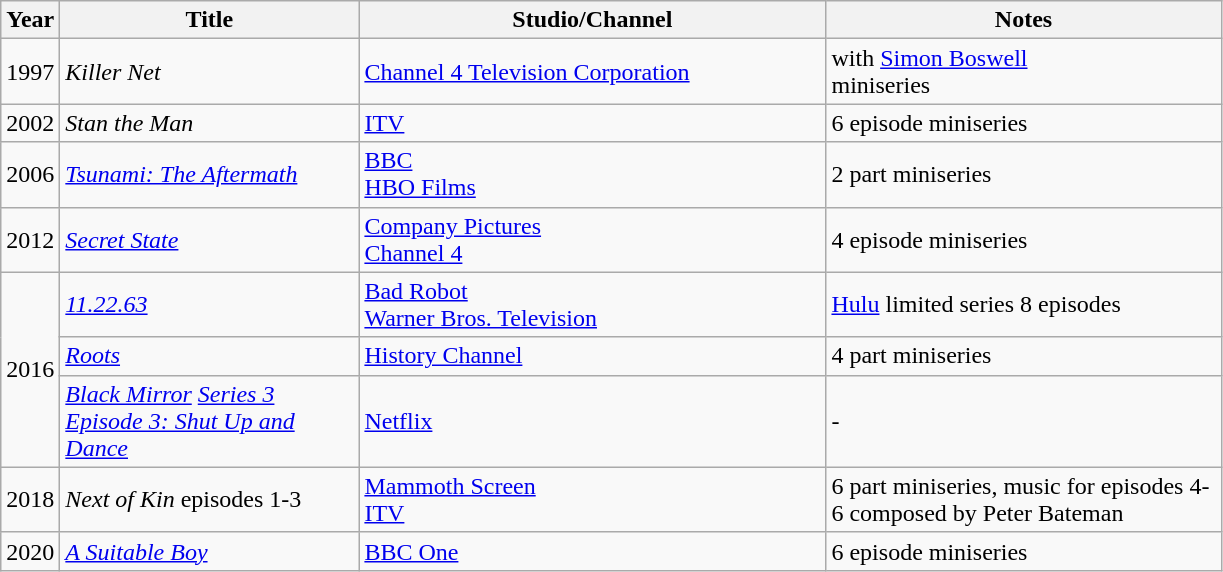<table class="wikitable sortable plainrowheaders">
<tr>
<th scope="col" style="width: 1em;">Year</th>
<th scope="col" style="width: 12em;">Title</th>
<th scope="col" style="width: 19em;">Studio/Channel</th>
<th scope="col" style="width: 16em;">Notes</th>
</tr>
<tr>
<td>1997</td>
<td><em>Killer Net</em></td>
<td><a href='#'>Channel 4 Television Corporation</a></td>
<td>with <a href='#'>Simon Boswell</a><br>miniseries</td>
</tr>
<tr>
<td>2002</td>
<td><em>Stan the Man</em></td>
<td><a href='#'>ITV</a></td>
<td>6 episode miniseries</td>
</tr>
<tr>
<td>2006</td>
<td><em><a href='#'>Tsunami: The Aftermath</a></em></td>
<td><a href='#'>BBC</a><br><a href='#'>HBO Films</a></td>
<td>2 part miniseries</td>
</tr>
<tr>
<td>2012</td>
<td><a href='#'><em>Secret State</em></a></td>
<td><a href='#'>Company Pictures</a><br><a href='#'>Channel 4</a></td>
<td>4 episode miniseries</td>
</tr>
<tr>
<td rowspan="3">2016</td>
<td><em><a href='#'>11.22.63</a></em></td>
<td><a href='#'>Bad Robot</a><br><a href='#'>Warner Bros. Television</a></td>
<td><a href='#'>Hulu</a> limited series 8 episodes</td>
</tr>
<tr>
<td><a href='#'><em>Roots</em></a></td>
<td><a href='#'>History Channel</a></td>
<td>4 part miniseries</td>
</tr>
<tr>
<td><em><a href='#'>Black Mirror</a> <a href='#'>Series 3 Episode 3: Shut Up and Dance</a></em></td>
<td><a href='#'>Netflix</a></td>
<td>-</td>
</tr>
<tr>
<td>2018</td>
<td><em>Next of Kin</em> episodes 1-3</td>
<td><a href='#'>Mammoth Screen</a><br><a href='#'>ITV</a></td>
<td>6 part miniseries, music for episodes 4-6 composed by Peter Bateman</td>
</tr>
<tr>
<td>2020</td>
<td><em><a href='#'>A Suitable Boy</a></em></td>
<td><a href='#'>BBC One</a></td>
<td>6 episode miniseries</td>
</tr>
</table>
